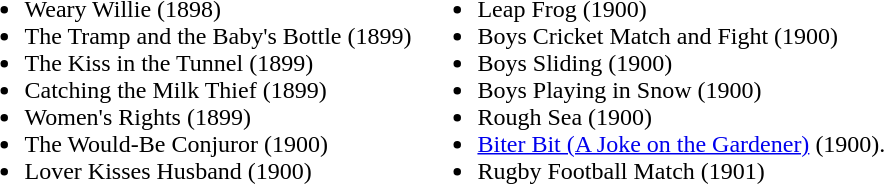<table>
<tr>
<td><br><ul><li>Weary Willie (1898)</li><li>The Tramp and the Baby's Bottle (1899)</li><li>The Kiss in the Tunnel (1899)</li><li>Catching the Milk Thief (1899)</li><li>Women's Rights (1899)</li><li>The Would-Be Conjuror (1900)</li><li>Lover Kisses Husband (1900)</li></ul></td>
<td><br><ul><li>Leap Frog (1900)</li><li>Boys Cricket Match and Fight (1900)</li><li>Boys Sliding (1900)</li><li>Boys Playing in Snow (1900)</li><li>Rough Sea (1900)</li><li><a href='#'>Biter Bit (A Joke on the Gardener)</a> (1900).</li><li>Rugby Football Match	 (1901)</li></ul></td>
</tr>
</table>
